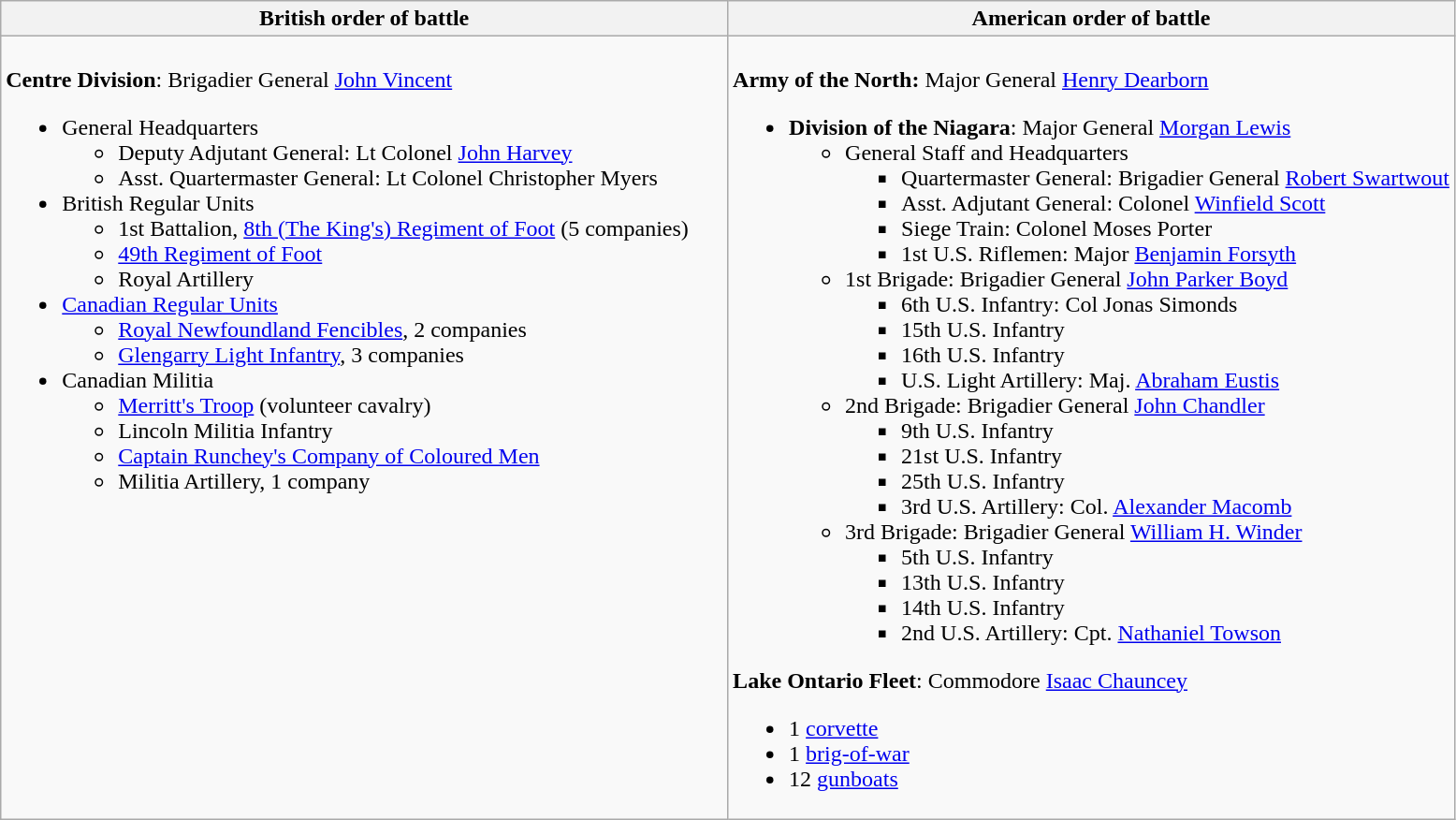<table class="wikitable">
<tr>
<th>British order of battle</th>
<th>American order of battle</th>
</tr>
<tr>
<td valign = "top" style="width:50%"><br><strong>Centre Division</strong>: Brigadier General <a href='#'>John Vincent</a><ul><li>General Headquarters<ul><li>Deputy Adjutant General: Lt Colonel <a href='#'>John Harvey</a></li><li>Asst. Quartermaster General: Lt Colonel Christopher Myers</li></ul></li><li>British Regular Units<ul><li>1st Battalion, <a href='#'>8th (The King's) Regiment of Foot</a> (5 companies)</li><li><a href='#'>49th Regiment of Foot</a></li><li>Royal Artillery</li></ul></li><li><a href='#'>Canadian Regular Units</a><ul><li><a href='#'>Royal Newfoundland Fencibles</a>, 2 companies</li><li><a href='#'>Glengarry Light Infantry</a>, 3 companies</li></ul></li><li>Canadian Militia<ul><li><a href='#'>Merritt's Troop</a> (volunteer cavalry)</li><li>Lincoln Militia Infantry</li><li><a href='#'>Captain Runchey's Company of Coloured Men</a></li><li>Militia Artillery, 1 company</li></ul></li></ul></td>
<td valign = "top" style="width:50%"><br><strong>Army of the North:</strong> Major General <a href='#'>Henry Dearborn</a><ul><li><strong>Division of the Niagara</strong>: Major General <a href='#'>Morgan Lewis</a><ul><li>General Staff and Headquarters<ul><li>Quartermaster General: Brigadier General <a href='#'>Robert Swartwout</a></li><li>Asst. Adjutant General: Colonel <a href='#'>Winfield Scott</a></li><li>Siege Train: Colonel Moses Porter</li><li>1st U.S. Riflemen: Major <a href='#'>Benjamin Forsyth</a></li></ul></li><li>1st Brigade: Brigadier General <a href='#'>John Parker Boyd</a><ul><li>6th U.S. Infantry: Col Jonas Simonds</li><li>15th U.S. Infantry</li><li>16th U.S. Infantry</li><li>U.S. Light Artillery: Maj. <a href='#'>Abraham Eustis</a></li></ul></li><li>2nd Brigade: Brigadier General <a href='#'>John Chandler</a><ul><li>9th U.S. Infantry</li><li>21st U.S. Infantry</li><li>25th U.S. Infantry</li><li>3rd U.S. Artillery: Col. <a href='#'>Alexander Macomb</a></li></ul></li><li>3rd Brigade: Brigadier General <a href='#'>William H. Winder</a><ul><li>5th U.S. Infantry</li><li>13th U.S. Infantry</li><li>14th U.S. Infantry</li><li>2nd U.S. Artillery: Cpt. <a href='#'>Nathaniel Towson</a></li></ul></li></ul></li></ul><strong>Lake Ontario Fleet</strong>: Commodore <a href='#'>Isaac Chauncey</a><ul><li>1 <a href='#'>corvette</a></li><li>1 <a href='#'>brig-of-war</a></li><li>12 <a href='#'>gunboats</a></li></ul></td>
</tr>
</table>
